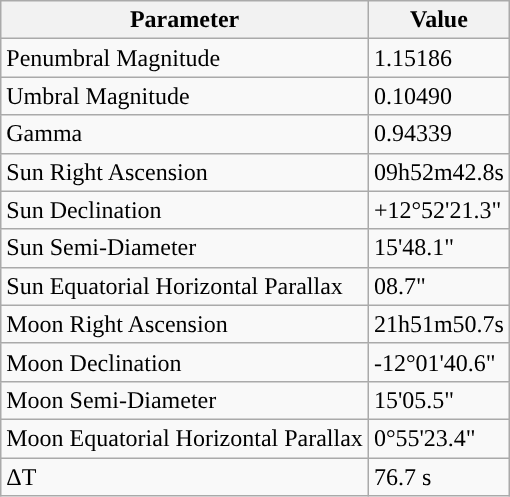<table class="wikitable">
<tr>
<th>Parameter</th>
<th>Value</th>
</tr>
<tr>
<td>Penumbral Magnitude</td>
<td>1.15186</td>
</tr>
<tr>
<td>Umbral Magnitude</td>
<td>0.10490</td>
</tr>
<tr>
<td>Gamma</td>
<td>0.94339</td>
</tr>
<tr>
<td>Sun Right Ascension</td>
<td>09h52m42.8s</td>
</tr>
<tr>
<td>Sun Declination</td>
<td>+12°52'21.3"</td>
</tr>
<tr>
<td>Sun Semi-Diameter</td>
<td>15'48.1"</td>
</tr>
<tr>
<td>Sun Equatorial Horizontal Parallax</td>
<td>08.7"</td>
</tr>
<tr>
<td>Moon Right Ascension</td>
<td>21h51m50.7s</td>
</tr>
<tr>
<td>Moon Declination</td>
<td>-12°01'40.6"</td>
</tr>
<tr>
<td>Moon Semi-Diameter</td>
<td>15'05.5"</td>
</tr>
<tr>
<td>Moon Equatorial Horizontal Parallax</td>
<td>0°55'23.4"</td>
</tr>
<tr>
<td>ΔT</td>
<td>76.7 s</td>
</tr>
</table>
